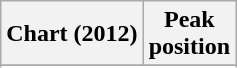<table class="wikitable sortable">
<tr>
<th>Chart (2012)</th>
<th>Peak<br>position</th>
</tr>
<tr>
</tr>
<tr>
</tr>
<tr>
</tr>
<tr>
</tr>
</table>
